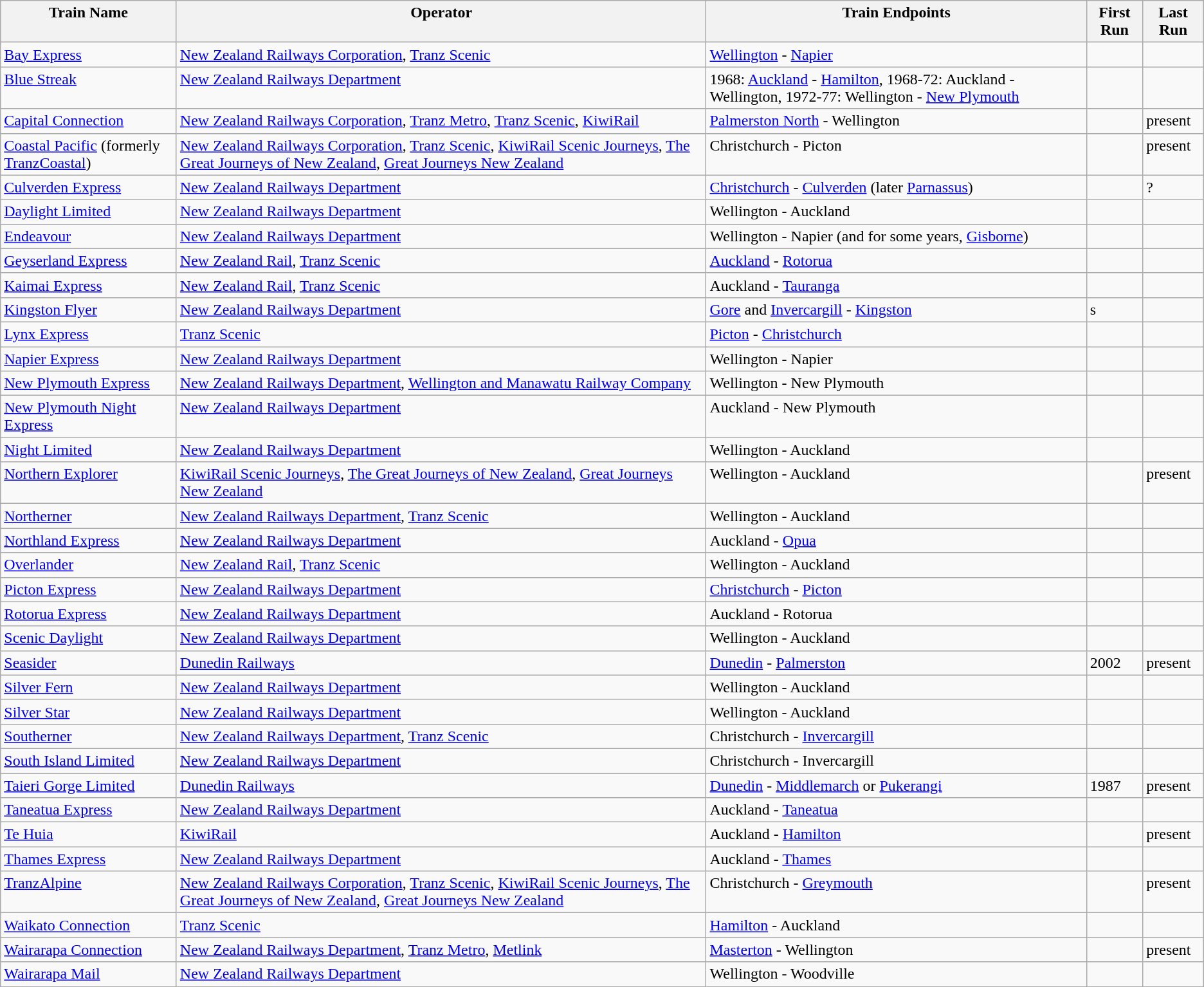<table class="wikitable sortable">
<tr valign="top">
<th width="175px">Train Name</th>
<th>Operator</th>
<th>Train Endpoints</th>
<th>First Run</th>
<th>Last Run</th>
</tr>
<tr valign="top">
<td><a href='#'>Bay Express</a></td>
<td><a href='#'>New Zealand Railways Corporation</a>, <a href='#'>Tranz Scenic</a></td>
<td><a href='#'>Wellington</a> - <a href='#'>Napier</a></td>
<td></td>
<td></td>
</tr>
<tr valign="top">
<td><a href='#'>Blue Streak</a></td>
<td><a href='#'>New Zealand Railways Department</a></td>
<td>1968: <a href='#'>Auckland</a> - <a href='#'>Hamilton</a>, 1968-72: Auckland - Wellington, 1972-77: Wellington - <a href='#'>New Plymouth</a></td>
<td></td>
<td></td>
</tr>
<tr valign="top">
<td><a href='#'>Capital Connection</a></td>
<td><a href='#'>New Zealand Railways Corporation</a>, <a href='#'>Tranz Metro</a>, <a href='#'>Tranz Scenic</a>, <a href='#'>KiwiRail</a></td>
<td><a href='#'>Palmerston North</a> - Wellington</td>
<td></td>
<td>present</td>
</tr>
<tr valign="top">
<td><a href='#'>Coastal Pacific</a> (formerly <a href='#'>TranzCoastal</a>)</td>
<td><a href='#'>New Zealand Railways Corporation</a>, <a href='#'>Tranz Scenic</a>, <a href='#'>KiwiRail Scenic Journeys</a>, <a href='#'>The Great Journeys of New Zealand</a>, <a href='#'>Great Journeys New Zealand</a></td>
<td>Christchurch - Picton</td>
<td></td>
<td>present</td>
</tr>
<tr valign="top">
<td><a href='#'>Culverden Express</a></td>
<td><a href='#'>New Zealand Railways Department</a></td>
<td><a href='#'>Christchurch</a> - <a href='#'>Culverden</a> (later <a href='#'>Parnassus</a>)</td>
<td></td>
<td>?</td>
</tr>
<tr valign="top">
<td><a href='#'>Daylight Limited</a></td>
<td><a href='#'>New Zealand Railways Department</a></td>
<td>Wellington - Auckland</td>
<td></td>
<td></td>
</tr>
<tr valign="top">
<td><a href='#'>Endeavour</a></td>
<td><a href='#'>New Zealand Railways Department</a></td>
<td>Wellington - Napier (and for some years, <a href='#'>Gisborne</a>)</td>
<td></td>
<td></td>
</tr>
<tr valign="top">
<td><a href='#'>Geyserland Express</a></td>
<td><a href='#'>New Zealand Rail</a>, <a href='#'>Tranz Scenic</a></td>
<td><a href='#'>Auckland</a> - <a href='#'>Rotorua</a></td>
<td></td>
<td></td>
</tr>
<tr valign="top">
<td><a href='#'>Kaimai Express</a></td>
<td><a href='#'>New Zealand Rail</a>, <a href='#'>Tranz Scenic</a></td>
<td>Auckland - <a href='#'>Tauranga</a></td>
<td></td>
<td></td>
</tr>
<tr valign="top">
<td><a href='#'>Kingston Flyer</a></td>
<td><a href='#'>New Zealand Railways Department</a></td>
<td><a href='#'>Gore</a> and <a href='#'>Invercargill</a> - <a href='#'>Kingston</a></td>
<td>s</td>
<td></td>
</tr>
<tr valign="top">
<td><a href='#'>Lynx Express</a></td>
<td><a href='#'>Tranz Scenic</a></td>
<td><a href='#'>Picton</a> - <a href='#'>Christchurch</a></td>
<td></td>
<td></td>
</tr>
<tr valign="top">
<td><a href='#'>Napier Express</a></td>
<td><a href='#'>New Zealand Railways Department</a></td>
<td>Wellington - Napier</td>
<td></td>
<td></td>
</tr>
<tr valign="top">
<td><a href='#'>New Plymouth Express</a></td>
<td><a href='#'>New Zealand Railways Department</a>, <a href='#'>Wellington and Manawatu Railway Company</a></td>
<td>Wellington - New Plymouth</td>
<td></td>
<td></td>
</tr>
<tr valign="top">
<td><a href='#'>New Plymouth Night Express</a></td>
<td><a href='#'>New Zealand Railways Department</a></td>
<td>Auckland - New Plymouth</td>
<td></td>
<td></td>
</tr>
<tr valign="top">
<td><a href='#'>Night Limited</a></td>
<td><a href='#'>New Zealand Railways Department</a></td>
<td>Wellington - Auckland</td>
<td></td>
<td></td>
</tr>
<tr valign="top">
<td><a href='#'>Northern Explorer</a></td>
<td><a href='#'>KiwiRail Scenic Journeys</a>, <a href='#'>The Great Journeys of New Zealand</a>, <a href='#'>Great Journeys New Zealand</a></td>
<td>Wellington - Auckland</td>
<td></td>
<td>present</td>
</tr>
<tr valign="top">
<td><a href='#'>Northerner</a></td>
<td><a href='#'>New Zealand Railways Department</a>, <a href='#'>Tranz Scenic</a></td>
<td>Wellington - Auckland</td>
<td></td>
<td></td>
</tr>
<tr valign="top">
<td><a href='#'>Northland Express</a></td>
<td><a href='#'>New Zealand Railways Department</a></td>
<td>Auckland - <a href='#'>Opua</a></td>
<td></td>
<td></td>
</tr>
<tr valign="top">
<td><a href='#'>Overlander</a></td>
<td><a href='#'>New Zealand Rail</a>, <a href='#'>Tranz Scenic</a></td>
<td>Wellington - Auckland</td>
<td></td>
<td></td>
</tr>
<tr valign="top">
<td><a href='#'>Picton Express</a></td>
<td><a href='#'>New Zealand Railways Department</a></td>
<td><a href='#'>Christchurch</a> - <a href='#'>Picton</a></td>
<td></td>
<td></td>
</tr>
<tr valign="top">
<td><a href='#'>Rotorua Express</a></td>
<td><a href='#'>New Zealand Railways Department</a></td>
<td>Auckland - Rotorua</td>
<td></td>
<td></td>
</tr>
<tr valign="top">
<td><a href='#'>Scenic Daylight</a></td>
<td><a href='#'>New Zealand Railways Department</a></td>
<td>Wellington - Auckland</td>
<td></td>
<td></td>
</tr>
<tr valign="top">
<td><a href='#'>Seasider</a></td>
<td><a href='#'>Dunedin Railways</a></td>
<td><a href='#'>Dunedin</a> - <a href='#'>Palmerston</a></td>
<td>2002</td>
<td>present</td>
</tr>
<tr valign="top">
<td><a href='#'>Silver Fern</a></td>
<td><a href='#'>New Zealand Railways Department</a></td>
<td>Wellington - Auckland</td>
<td></td>
<td></td>
</tr>
<tr valign="top">
<td><a href='#'>Silver Star</a></td>
<td><a href='#'>New Zealand Railways Department</a></td>
<td>Wellington - Auckland</td>
<td></td>
<td></td>
</tr>
<tr valign="top">
<td><a href='#'>Southerner</a></td>
<td><a href='#'>New Zealand Railways Department</a>, <a href='#'>Tranz Scenic</a></td>
<td>Christchurch - <a href='#'>Invercargill</a></td>
<td></td>
<td></td>
</tr>
<tr valign="top">
<td><a href='#'>South Island Limited</a></td>
<td><a href='#'>New Zealand Railways Department</a></td>
<td>Christchurch - Invercargill</td>
<td></td>
<td></td>
</tr>
<tr valign="top">
<td><a href='#'>Taieri Gorge Limited</a></td>
<td><a href='#'>Dunedin Railways</a></td>
<td><a href='#'>Dunedin</a> - <a href='#'>Middlemarch</a> or <a href='#'>Pukerangi</a></td>
<td>1987</td>
<td>present</td>
</tr>
<tr valign="top">
<td><a href='#'>Taneatua Express</a></td>
<td><a href='#'>New Zealand Railways Department</a></td>
<td>Auckland - <a href='#'>Taneatua</a></td>
<td></td>
<td></td>
</tr>
<tr valign="top">
<td><a href='#'>Te Huia</a></td>
<td><a href='#'>KiwiRail</a></td>
<td>Auckland - <a href='#'>Hamilton</a></td>
<td></td>
<td>present</td>
</tr>
<tr valign="top">
<td><a href='#'>Thames Express</a></td>
<td><a href='#'>New Zealand Railways Department</a></td>
<td>Auckland - <a href='#'>Thames</a></td>
<td></td>
<td></td>
</tr>
<tr valign="top">
<td><a href='#'>TranzAlpine</a></td>
<td><a href='#'>New Zealand Railways Corporation</a>, <a href='#'>Tranz Scenic</a>, <a href='#'>KiwiRail Scenic Journeys</a>, <a href='#'>The Great Journeys of New Zealand</a>, <a href='#'>Great Journeys New Zealand</a></td>
<td>Christchurch - <a href='#'>Greymouth</a></td>
<td></td>
<td>present</td>
</tr>
<tr valign="top">
<td><a href='#'>Waikato Connection</a></td>
<td><a href='#'>Tranz Scenic</a></td>
<td><a href='#'>Hamilton</a> - Auckland</td>
<td></td>
<td></td>
</tr>
<tr valign="top">
<td><a href='#'>Wairarapa Connection</a></td>
<td><a href='#'>New Zealand Railways Department</a>, <a href='#'>Tranz Metro</a>, <a href='#'>Metlink</a></td>
<td><a href='#'>Masterton</a> - Wellington</td>
<td></td>
<td>present</td>
</tr>
<tr valign="top">
<td><a href='#'>Wairarapa Mail</a></td>
<td><a href='#'>New Zealand Railways Department</a></td>
<td>Wellington - Woodville</td>
<td></td>
<td></td>
</tr>
</table>
